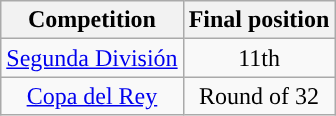<table class="wikitable" style="font-size:100%; text-align:center">
<tr>
<th>Competition</th>
<th>Final position</th>
</tr>
<tr style="background:">
<td><a href='#'>Segunda División</a></td>
<td>11th</td>
</tr>
<tr style="background:">
<td><a href='#'>Copa del Rey</a></td>
<td>Round of 32</td>
</tr>
</table>
